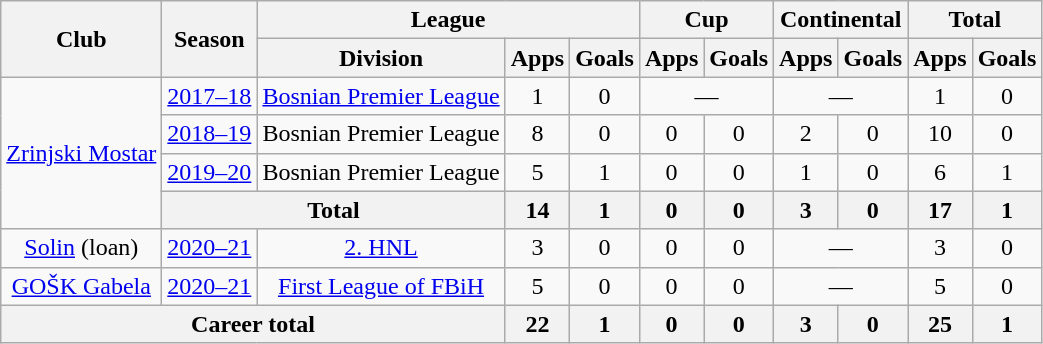<table class=wikitable style="text-align: center;">
<tr>
<th rowspan=2>Club</th>
<th rowspan=2>Season</th>
<th colspan=3>League</th>
<th colspan=2>Cup</th>
<th colspan=2>Continental</th>
<th colspan=2>Total</th>
</tr>
<tr>
<th>Division</th>
<th>Apps</th>
<th>Goals</th>
<th>Apps</th>
<th>Goals</th>
<th>Apps</th>
<th>Goals</th>
<th>Apps</th>
<th>Goals</th>
</tr>
<tr>
<td rowspan=4><a href='#'>Zrinjski Mostar</a></td>
<td><a href='#'>2017–18</a></td>
<td><a href='#'>Bosnian Premier League</a></td>
<td>1</td>
<td>0</td>
<td colspan=2>—</td>
<td colspan=2>—</td>
<td>1</td>
<td>0</td>
</tr>
<tr>
<td><a href='#'>2018–19</a></td>
<td>Bosnian Premier League</td>
<td>8</td>
<td>0</td>
<td>0</td>
<td>0</td>
<td>2</td>
<td>0</td>
<td>10</td>
<td>0</td>
</tr>
<tr>
<td><a href='#'>2019–20</a></td>
<td>Bosnian Premier League</td>
<td>5</td>
<td>1</td>
<td>0</td>
<td>0</td>
<td>1</td>
<td>0</td>
<td>6</td>
<td>1</td>
</tr>
<tr>
<th colspan=2>Total</th>
<th>14</th>
<th>1</th>
<th>0</th>
<th>0</th>
<th>3</th>
<th>0</th>
<th>17</th>
<th>1</th>
</tr>
<tr>
<td><a href='#'>Solin</a> (loan)</td>
<td><a href='#'>2020–21</a></td>
<td><a href='#'>2. HNL</a></td>
<td>3</td>
<td>0</td>
<td>0</td>
<td>0</td>
<td colspan=2>—</td>
<td>3</td>
<td>0</td>
</tr>
<tr>
<td><a href='#'>GOŠK Gabela</a></td>
<td><a href='#'>2020–21</a></td>
<td><a href='#'>First League of FBiH</a></td>
<td>5</td>
<td>0</td>
<td>0</td>
<td>0</td>
<td colspan=2>—</td>
<td>5</td>
<td>0</td>
</tr>
<tr>
<th colspan=3>Career total</th>
<th>22</th>
<th>1</th>
<th>0</th>
<th>0</th>
<th>3</th>
<th>0</th>
<th>25</th>
<th>1</th>
</tr>
</table>
